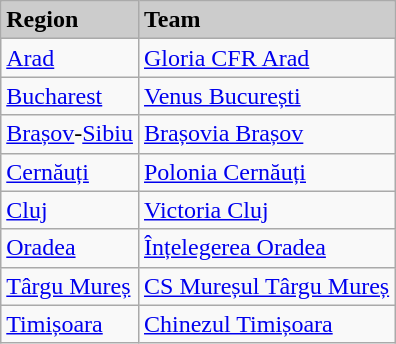<table class="wikitable">
<tr style="background:#ccc;font-weight:bold">
<td>Region</td>
<td>Team</td>
</tr>
<tr>
<td><a href='#'>Arad</a></td>
<td><a href='#'>Gloria CFR Arad</a></td>
</tr>
<tr>
<td><a href='#'>Bucharest</a></td>
<td><a href='#'>Venus București</a></td>
</tr>
<tr>
<td><a href='#'>Brașov</a>-<a href='#'>Sibiu</a></td>
<td><a href='#'>Brașovia Brașov</a></td>
</tr>
<tr>
<td><a href='#'>Cernăuți</a></td>
<td><a href='#'>Polonia Cernăuți</a></td>
</tr>
<tr>
<td><a href='#'>Cluj</a></td>
<td><a href='#'>Victoria Cluj</a></td>
</tr>
<tr>
<td><a href='#'>Oradea</a></td>
<td><a href='#'>Înțelegerea Oradea</a></td>
</tr>
<tr>
<td><a href='#'>Târgu Mureș</a></td>
<td><a href='#'>CS Mureșul Târgu Mureș</a></td>
</tr>
<tr>
<td><a href='#'>Timișoara</a></td>
<td><a href='#'>Chinezul Timișoara</a></td>
</tr>
</table>
